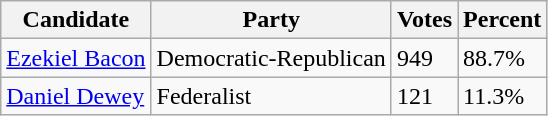<table class=wikitable>
<tr>
<th>Candidate</th>
<th>Party</th>
<th>Votes</th>
<th>Percent</th>
</tr>
<tr>
<td><a href='#'>Ezekiel Bacon</a></td>
<td>Democratic-Republican</td>
<td>949</td>
<td>88.7%</td>
</tr>
<tr>
<td><a href='#'>Daniel Dewey</a></td>
<td>Federalist</td>
<td>121</td>
<td>11.3%</td>
</tr>
</table>
